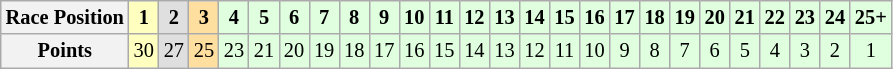<table class="wikitable" style="font-size:85%; text-align:center">
<tr>
<th>Race Position</th>
<td style="background:#ffffbf;"><strong>1</strong></td>
<td style="background:#dfdfdf;"><strong>2</strong></td>
<td style="background:#ffdf9f;"><strong>3</strong></td>
<td style="background:#dfffdf;"><strong>4</strong></td>
<td style="background:#dfffdf;"><strong>5</strong></td>
<td style="background:#dfffdf;"><strong>6</strong></td>
<td style="background:#dfffdf;"><strong>7</strong></td>
<td style="background:#dfffdf;"><strong>8</strong></td>
<td style="background:#dfffdf;"><strong>9</strong></td>
<td style="background:#dfffdf;"><strong>10</strong></td>
<td style="background:#dfffdf;"><strong>11</strong></td>
<td style="background:#dfffdf;"><strong>12</strong></td>
<td style="background:#dfffdf;"><strong>13</strong></td>
<td style="background:#dfffdf;"><strong>14</strong></td>
<td style="background:#dfffdf;"><strong>15</strong></td>
<td style="background:#dfffdf;"><strong>16</strong></td>
<td style="background:#dfffdf;"><strong>17</strong></td>
<td style="background:#dfffdf;"><strong>18</strong></td>
<td style="background:#dfffdf;"><strong>19</strong></td>
<td style="background:#dfffdf;"><strong>20</strong></td>
<td style="background:#dfffdf;"><strong>21</strong></td>
<td style="background:#dfffdf;"><strong>22</strong></td>
<td style="background:#dfffdf;"><strong>23</strong></td>
<td style="background:#dfffdf;"><strong>24</strong></td>
<td style="background:#dfffdf;"><strong>25+</strong></td>
</tr>
<tr>
<th>Points</th>
<td style="background:#ffffbf;">30</td>
<td style="background:#dfdfdf;">27</td>
<td style="background:#ffdf9f;">25</td>
<td style="background:#dfffdf;">23</td>
<td style="background:#dfffdf;">21</td>
<td style="background:#dfffdf;">20</td>
<td style="background:#dfffdf;">19</td>
<td style="background:#dfffdf;">18</td>
<td style="background:#dfffdf;">17</td>
<td style="background:#dfffdf;">16</td>
<td style="background:#dfffdf;">15</td>
<td style="background:#dfffdf;">14</td>
<td style="background:#dfffdf;">13</td>
<td style="background:#dfffdf;">12</td>
<td style="background:#dfffdf;">11</td>
<td style="background:#dfffdf;">10</td>
<td style="background:#dfffdf;">9</td>
<td style="background:#dfffdf;">8</td>
<td style="background:#dfffdf;">7</td>
<td style="background:#dfffdf;">6</td>
<td style="background:#dfffdf;">5</td>
<td style="background:#dfffdf;">4</td>
<td style="background:#dfffdf;">3</td>
<td style="background:#dfffdf;">2</td>
<td style="background:#dfffdf;">1</td>
</tr>
</table>
